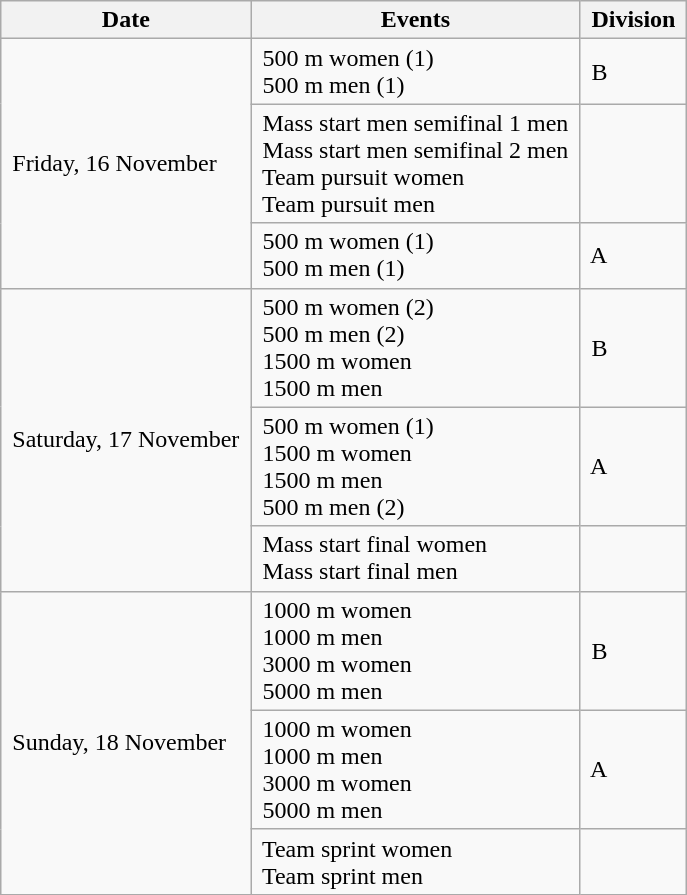<table class="wikitable" border="1">
<tr>
<th> Date </th>
<th> Events </th>
<th> Division </th>
</tr>
<tr>
<td rowspan=3> Friday, 16 November </td>
<td> 500 m women (1) <br> 500 m men (1) </td>
<td> B </td>
</tr>
<tr>
<td> Mass start men semifinal 1 men  <br>  Mass start men semifinal 2 men  <br>  Team pursuit women  <br> Team pursuit men </td>
<td></td>
</tr>
<tr>
<td> 500 m women (1) <br> 500 m men (1) </td>
<td> A </td>
</tr>
<tr>
<td rowspan=3> Saturday, 17 November </td>
<td> 500 m women (2) <br> 500 m men (2) <br> 1500 m women <br> 1500 m men </td>
<td> B </td>
</tr>
<tr>
<td> 500 m women (1)  <br>  1500 m women <br> 1500 m men <br> 500 m men (2) </td>
<td> A </td>
</tr>
<tr>
<td> Mass start final women   <br>  Mass start final men </td>
<td></td>
</tr>
<tr>
<td rowspan=3> Sunday, 18 November </td>
<td> 1000 m women <br> 1000 m men <br> 3000 m women <br> 5000 m men </td>
<td> B </td>
</tr>
<tr>
<td> 1000 m women <br> 1000 m men <br> 3000 m women <br> 5000 m men </td>
<td> A </td>
</tr>
<tr>
<td> Team sprint women <br> Team sprint men </td>
<td></td>
</tr>
</table>
